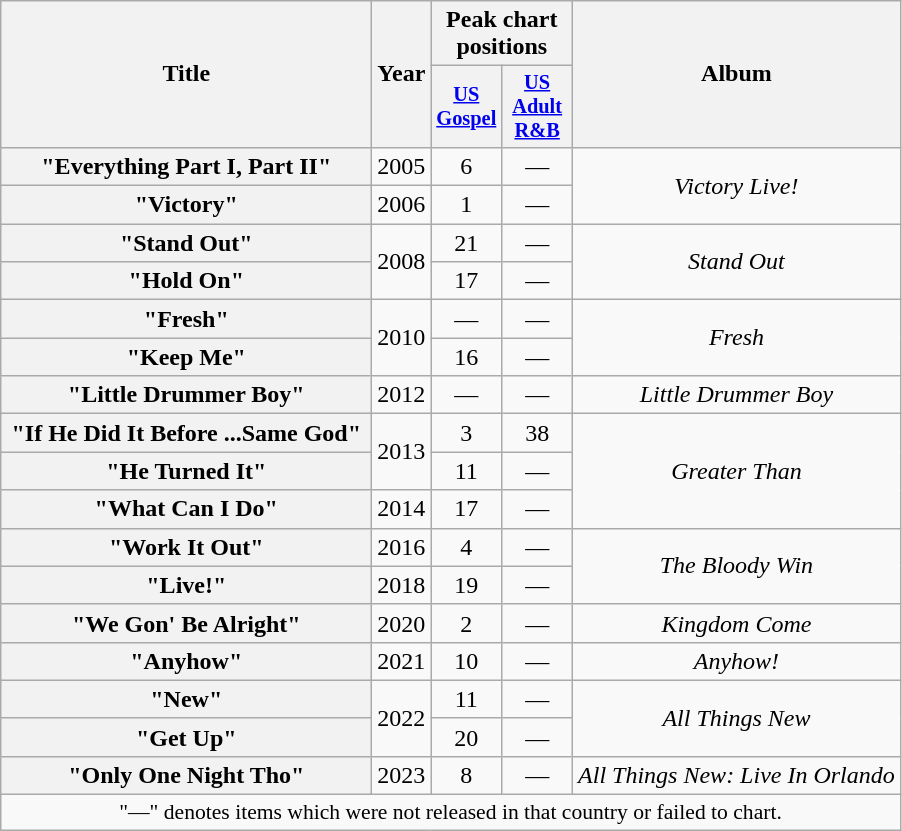<table class="wikitable plainrowheaders" style="text-align:center;" border="1">
<tr>
<th scope="col" rowspan="2" style="width:15em;">Title</th>
<th scope="col" rowspan="2">Year</th>
<th scope="col" colspan="2">Peak chart positions</th>
<th scope="col" rowspan="2">Album</th>
</tr>
<tr>
<th scope="col" style="width:3em;font-size:85%;"><a href='#'>US<br>Gospel</a><br></th>
<th scope="col" style="width:3em;font-size:85%;"><a href='#'>US<br>Adult R&B</a><br></th>
</tr>
<tr>
<th scope="row">"Everything Part I, Part II"</th>
<td rowspan="1">2005</td>
<td>6</td>
<td>—</td>
<td rowspan="2"><em>Victory Live!</em></td>
</tr>
<tr>
<th scope="row">"Victory"</th>
<td rowspan="1">2006</td>
<td>1</td>
<td>—</td>
</tr>
<tr>
<th scope="row">"Stand Out"</th>
<td rowspan="2">2008</td>
<td>21</td>
<td>—</td>
<td rowspan="2"><em>Stand Out</em></td>
</tr>
<tr>
<th scope="row">"Hold On"</th>
<td>17</td>
<td>—</td>
</tr>
<tr>
<th scope="row">"Fresh"</th>
<td rowspan="2">2010</td>
<td>—</td>
<td>—</td>
<td rowspan="2"><em>Fresh</em></td>
</tr>
<tr>
<th scope="row">"Keep Me"</th>
<td>16</td>
<td>—</td>
</tr>
<tr>
<th scope="row">"Little Drummer Boy"</th>
<td rowspan="1">2012</td>
<td>—</td>
<td>—</td>
<td rowspan="1"><em>Little Drummer Boy</em></td>
</tr>
<tr>
<th scope="row">"If He Did It Before ...Same God"</th>
<td rowspan="2">2013</td>
<td>3</td>
<td>38</td>
<td rowspan="3"><em>Greater Than</em></td>
</tr>
<tr>
<th scope="row">"He Turned It"</th>
<td>11</td>
<td>—</td>
</tr>
<tr>
<th scope="row">"What Can I Do"</th>
<td>2014</td>
<td>17</td>
<td>—</td>
</tr>
<tr>
<th scope="row">"Work It Out"</th>
<td rowspan="1">2016</td>
<td>4</td>
<td>—</td>
<td rowspan="2"><em>The Bloody Win</em></td>
</tr>
<tr>
<th scope="row">"Live!"</th>
<td rowspan="1">2018</td>
<td>19</td>
<td>—</td>
</tr>
<tr>
<th scope="row">"We Gon' Be Alright"</th>
<td rowspan="1">2020</td>
<td>2</td>
<td>—</td>
<td rowspan="1"><em>Kingdom Come</em></td>
</tr>
<tr>
<th scope="row">"Anyhow"</th>
<td rowspan="1">2021</td>
<td>10</td>
<td>—</td>
<td rowspan="1"><em>Anyhow!</em></td>
</tr>
<tr>
<th scope="row">"New"</th>
<td rowspan="2">2022</td>
<td>11</td>
<td>—</td>
<td rowspan="2"><em>All Things New</em></td>
</tr>
<tr>
<th scope="row">"Get Up"</th>
<td>20</td>
<td>—</td>
</tr>
<tr>
<th scope="row">"Only One Night Tho"</th>
<td>2023</td>
<td>8</td>
<td>—</td>
<td><em>All Things New: Live In Orlando</em></td>
</tr>
<tr>
<td colspan="10" align="center" style="font-size:90%;">"—" denotes items which were not released in that country or failed to chart.</td>
</tr>
</table>
